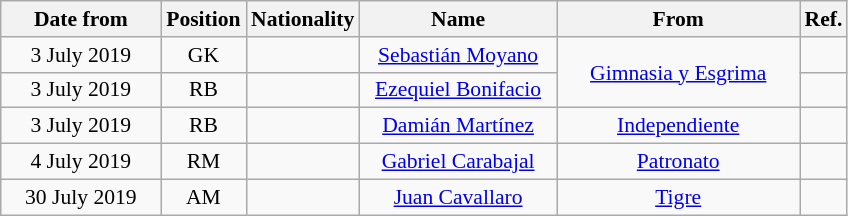<table class="wikitable" style="text-align:center; font-size:90%; ">
<tr>
<th style="background:#; color:#; width:100px;">Date from</th>
<th style="background:#; color:#; width:50px;">Position</th>
<th style="background:#; color:#; width:50px;">Nationality</th>
<th style="background:#; color:#; width:125px;">Name</th>
<th style="background:#; color:#; width:155px;">From</th>
<th style="background:#; color:#; width:25px;">Ref.</th>
</tr>
<tr>
<td>3 July 2019</td>
<td>GK</td>
<td></td>
<td><a href='#'>Sebastián Moyano</a></td>
<td rowspan="2"> <a href='#'>Gimnasia y Esgrima</a></td>
<td></td>
</tr>
<tr>
<td>3 July 2019</td>
<td>RB</td>
<td></td>
<td><a href='#'>Ezequiel Bonifacio</a></td>
<td></td>
</tr>
<tr>
<td>3 July 2019</td>
<td>RB</td>
<td></td>
<td><a href='#'>Damián Martínez</a></td>
<td> <a href='#'>Independiente</a></td>
<td></td>
</tr>
<tr>
<td>4 July 2019</td>
<td>RM</td>
<td></td>
<td><a href='#'>Gabriel Carabajal</a></td>
<td> <a href='#'>Patronato</a></td>
<td></td>
</tr>
<tr>
<td>30 July 2019</td>
<td>AM</td>
<td></td>
<td><a href='#'>Juan Cavallaro</a></td>
<td> <a href='#'>Tigre</a></td>
<td></td>
</tr>
</table>
